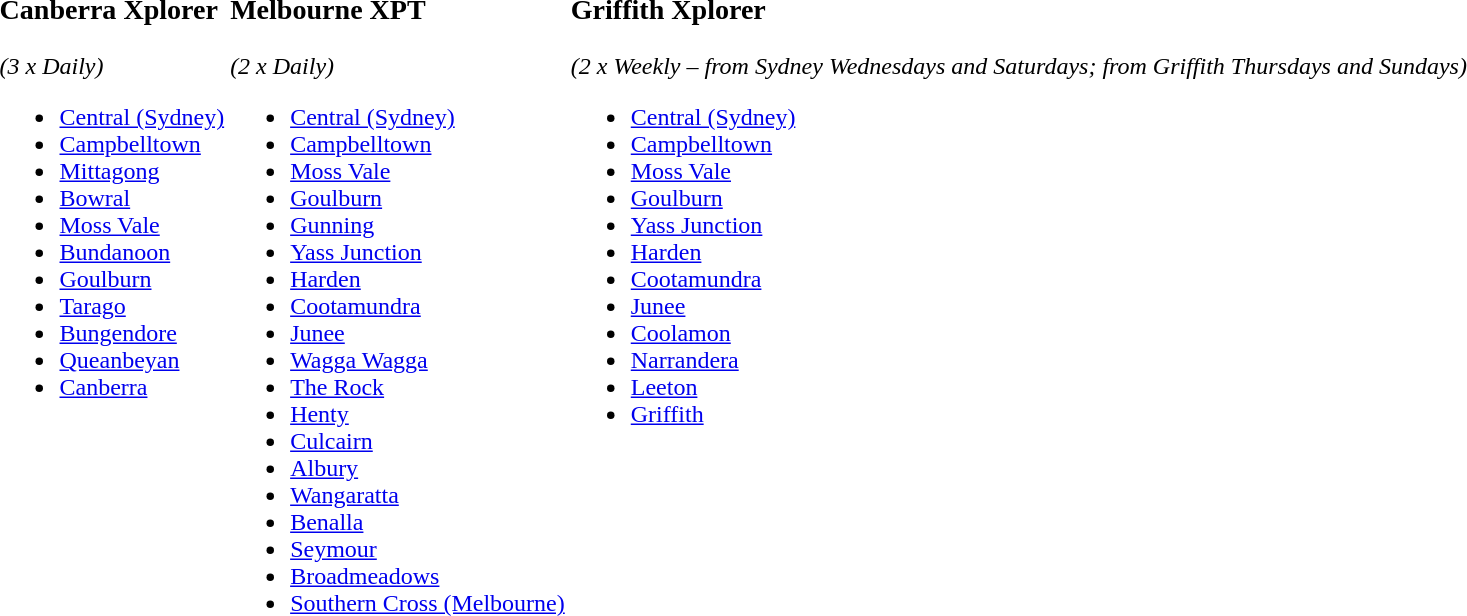<table>
<tr style="vertical-align:top">
<td><br><h3>Canberra Xplorer</h3><em>(3 x Daily)</em><ul><li><a href='#'>Central (Sydney)</a></li><li><a href='#'>Campbelltown</a></li><li><a href='#'>Mittagong</a></li><li><a href='#'>Bowral</a></li><li><a href='#'>Moss Vale</a></li><li><a href='#'>Bundanoon</a></li><li><a href='#'>Goulburn</a></li><li><a href='#'>Tarago</a></li><li><a href='#'>Bungendore</a></li><li><a href='#'>Queanbeyan</a></li><li><a href='#'>Canberra</a></li></ul></td>
<td><br><h3>Melbourne XPT</h3><em>(2 x Daily)</em><ul><li><a href='#'>Central (Sydney)</a></li><li><a href='#'>Campbelltown</a></li><li><a href='#'>Moss Vale</a></li><li><a href='#'>Goulburn</a></li><li><a href='#'>Gunning</a></li><li><a href='#'>Yass Junction</a></li><li><a href='#'>Harden</a></li><li><a href='#'>Cootamundra</a></li><li><a href='#'>Junee</a></li><li><a href='#'>Wagga Wagga</a></li><li><a href='#'>The Rock</a></li><li><a href='#'>Henty</a></li><li><a href='#'>Culcairn</a></li><li><a href='#'>Albury</a></li><li><a href='#'>Wangaratta</a></li><li><a href='#'>Benalla</a></li><li><a href='#'>Seymour</a></li><li><a href='#'>Broadmeadows</a></li><li><a href='#'>Southern Cross (Melbourne)</a></li></ul></td>
<td><br><h3>Griffith Xplorer</h3><em>(2 x Weekly – from Sydney Wednesdays and Saturdays; from Griffith Thursdays and Sundays)</em><ul><li><a href='#'>Central (Sydney)</a></li><li><a href='#'>Campbelltown</a></li><li><a href='#'>Moss Vale</a></li><li><a href='#'>Goulburn</a></li><li><a href='#'>Yass Junction</a></li><li><a href='#'>Harden</a></li><li><a href='#'>Cootamundra</a></li><li><a href='#'>Junee</a></li><li><a href='#'>Coolamon</a></li><li><a href='#'>Narrandera</a></li><li><a href='#'>Leeton</a></li><li><a href='#'>Griffith</a></li></ul></td>
</tr>
</table>
